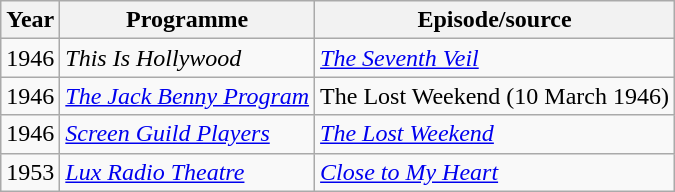<table class="wikitable">
<tr>
<th>Year</th>
<th>Programme</th>
<th>Episode/source</th>
</tr>
<tr>
<td>1946</td>
<td><em>This Is Hollywood</em></td>
<td><em><a href='#'>The Seventh Veil</a></em></td>
</tr>
<tr>
<td>1946</td>
<td><em><a href='#'>The Jack Benny Program</a></em></td>
<td>The Lost Weekend (10 March 1946)</td>
</tr>
<tr>
<td>1946</td>
<td><em><a href='#'>Screen Guild Players</a></em></td>
<td><em><a href='#'>The Lost Weekend</a></em></td>
</tr>
<tr>
<td>1953</td>
<td><em><a href='#'>Lux Radio Theatre</a></em></td>
<td><em><a href='#'>Close to My Heart</a></em></td>
</tr>
</table>
